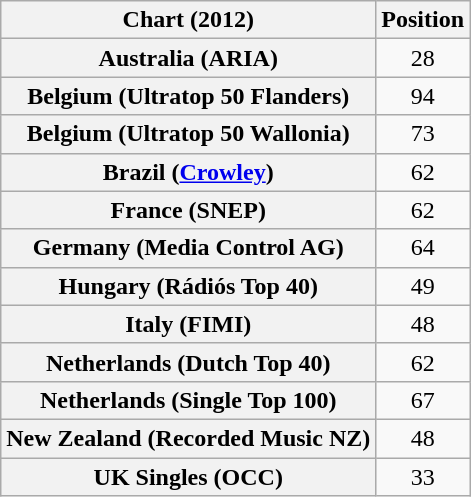<table class="wikitable plainrowheaders sortable" style="text-align:center;">
<tr>
<th scope="col">Chart (2012)</th>
<th scope="col">Position</th>
</tr>
<tr>
<th scope="row">Australia (ARIA)</th>
<td>28</td>
</tr>
<tr>
<th scope="row">Belgium (Ultratop 50 Flanders)</th>
<td>94</td>
</tr>
<tr>
<th scope="row">Belgium (Ultratop 50 Wallonia)</th>
<td>73</td>
</tr>
<tr>
<th scope="row">Brazil (<a href='#'>Crowley</a>)</th>
<td>62</td>
</tr>
<tr>
<th scope="row">France (SNEP)</th>
<td>62</td>
</tr>
<tr>
<th scope="row">Germany (Media Control AG)</th>
<td>64</td>
</tr>
<tr>
<th scope="row">Hungary (Rádiós Top 40)</th>
<td>49</td>
</tr>
<tr>
<th scope="row">Italy (FIMI)</th>
<td>48</td>
</tr>
<tr>
<th scope="row">Netherlands (Dutch Top 40)</th>
<td>62</td>
</tr>
<tr>
<th scope="row">Netherlands (Single Top 100)</th>
<td>67</td>
</tr>
<tr>
<th scope="row">New Zealand (Recorded Music NZ)</th>
<td>48</td>
</tr>
<tr>
<th scope="row">UK Singles (OCC)</th>
<td>33</td>
</tr>
</table>
